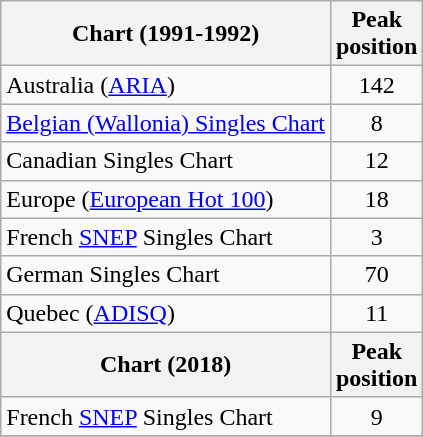<table class="wikitable sortable">
<tr>
<th>Chart (1991-1992)</th>
<th>Peak<br>position</th>
</tr>
<tr>
<td>Australia (<a href='#'>ARIA</a>)</td>
<td align="center">142</td>
</tr>
<tr>
<td><a href='#'>Belgian (Wallonia) Singles Chart</a></td>
<td align="center">8</td>
</tr>
<tr>
<td>Canadian Singles Chart</td>
<td align="center">12</td>
</tr>
<tr>
<td>Europe (<a href='#'>European Hot 100</a>)</td>
<td align="center">18</td>
</tr>
<tr>
<td>French <a href='#'>SNEP</a> Singles Chart</td>
<td align="center">3</td>
</tr>
<tr>
<td>German Singles Chart</td>
<td align="center">70</td>
</tr>
<tr>
<td>Quebec (<a href='#'>ADISQ</a>)</td>
<td align="center">11</td>
</tr>
<tr>
<th>Chart (2018)</th>
<th>Peak<br>position</th>
</tr>
<tr>
<td>French <a href='#'>SNEP</a> Singles Chart</td>
<td align="center">9</td>
</tr>
<tr>
</tr>
</table>
